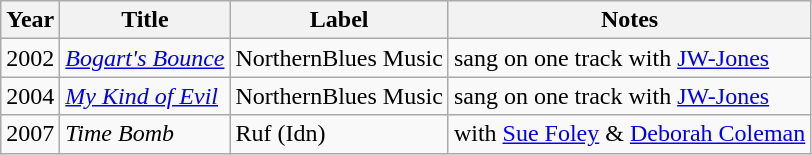<table class="wikitable">
<tr>
<th>Year</th>
<th>Title</th>
<th>Label</th>
<th>Notes</th>
</tr>
<tr>
<td>2002</td>
<td><em><a href='#'>Bogart's Bounce</a></em></td>
<td>NorthernBlues Music</td>
<td>sang on one track with <a href='#'>JW-Jones</a></td>
</tr>
<tr>
<td>2004</td>
<td><em><a href='#'>My Kind of Evil</a></em></td>
<td>NorthernBlues Music</td>
<td>sang on one track with <a href='#'>JW-Jones</a></td>
</tr>
<tr>
<td>2007</td>
<td><em>Time Bomb</em></td>
<td>Ruf (Idn)</td>
<td>with <a href='#'>Sue Foley</a> & <a href='#'>Deborah Coleman</a></td>
</tr>
</table>
